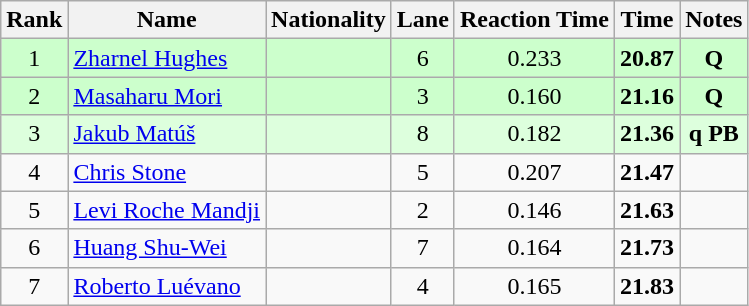<table class="wikitable sortable" style="text-align:center">
<tr>
<th>Rank</th>
<th>Name</th>
<th>Nationality</th>
<th>Lane</th>
<th>Reaction Time</th>
<th>Time</th>
<th>Notes</th>
</tr>
<tr bgcolor=ccffcc>
<td>1</td>
<td align=left><a href='#'>Zharnel Hughes</a></td>
<td align=left></td>
<td>6</td>
<td>0.233</td>
<td><strong>20.87</strong></td>
<td><strong>Q</strong></td>
</tr>
<tr bgcolor=ccffcc>
<td>2</td>
<td align=left><a href='#'>Masaharu Mori</a></td>
<td align=left></td>
<td>3</td>
<td>0.160</td>
<td><strong>21.16</strong></td>
<td><strong>Q</strong></td>
</tr>
<tr bgcolor=ddffdd>
<td>3</td>
<td align=left><a href='#'>Jakub Matúš</a></td>
<td align=left></td>
<td>8</td>
<td>0.182</td>
<td><strong>21.36</strong></td>
<td><strong>q PB</strong></td>
</tr>
<tr>
<td>4</td>
<td align=left><a href='#'>Chris Stone</a></td>
<td align=left></td>
<td>5</td>
<td>0.207</td>
<td><strong>21.47</strong></td>
<td></td>
</tr>
<tr>
<td>5</td>
<td align=left><a href='#'>Levi Roche Mandji</a></td>
<td align=left></td>
<td>2</td>
<td>0.146</td>
<td><strong>21.63</strong></td>
<td></td>
</tr>
<tr>
<td>6</td>
<td align=left><a href='#'>Huang Shu-Wei</a></td>
<td align=left></td>
<td>7</td>
<td>0.164</td>
<td><strong>21.73</strong></td>
<td></td>
</tr>
<tr>
<td>7</td>
<td align=left><a href='#'>Roberto Luévano</a></td>
<td align=left></td>
<td>4</td>
<td>0.165</td>
<td><strong>21.83</strong></td>
<td></td>
</tr>
</table>
